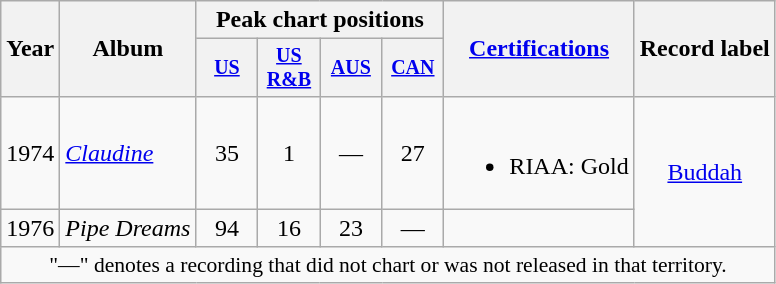<table class="wikitable" style="text-align:center;">
<tr>
<th rowspan="2">Year</th>
<th rowspan="2">Album</th>
<th colspan="4">Peak chart positions</th>
<th rowspan="2"><a href='#'>Certifications</a></th>
<th rowspan="2">Record label</th>
</tr>
<tr style="font-size:smaller;">
<th width="35"><a href='#'>US</a><br></th>
<th width="35"><a href='#'>US<br>R&B</a><br></th>
<th width="35"><a href='#'>AUS</a><br></th>
<th width="35"><a href='#'>CAN</a><br></th>
</tr>
<tr>
<td>1974</td>
<td align="left"><em><a href='#'>Claudine</a></em></td>
<td>35</td>
<td>1</td>
<td>—</td>
<td>27</td>
<td align="left"><br><ul><li>RIAA: Gold</li></ul></td>
<td rowspan="2"><a href='#'>Buddah</a></td>
</tr>
<tr>
<td>1976</td>
<td align="left"><em>Pipe Dreams</em></td>
<td>94</td>
<td>16</td>
<td>23</td>
<td>—</td>
<td align="left"></td>
</tr>
<tr>
<td colspan="15" style="font-size:90%">"—" denotes a recording that did not chart or was not released in that territory.</td>
</tr>
</table>
